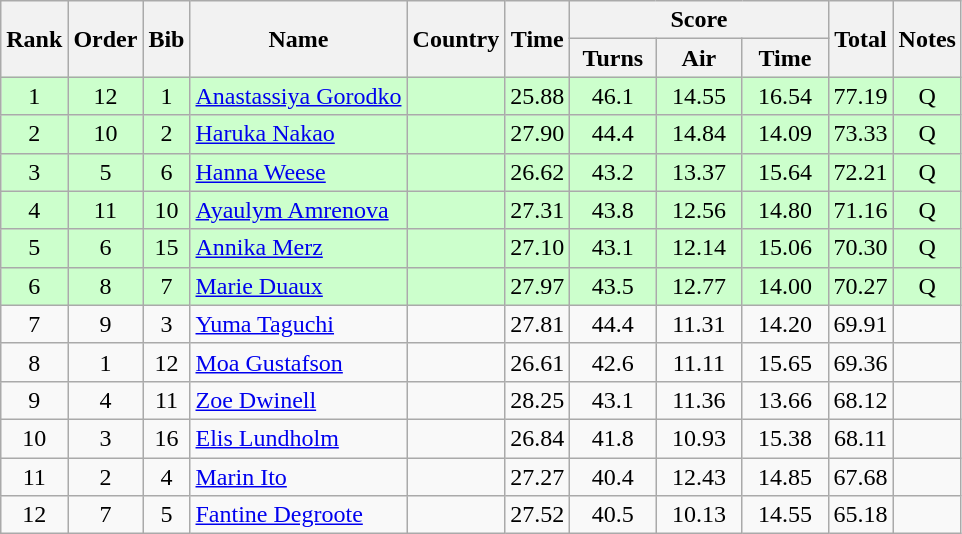<table class="wikitable sortable" style="text-align:center">
<tr>
<th rowspan=2>Rank</th>
<th rowspan=2>Order</th>
<th rowspan=2>Bib</th>
<th rowspan=2>Name</th>
<th rowspan=2>Country</th>
<th rowspan=2>Time</th>
<th colspan=3>Score</th>
<th rowspan=2>Total</th>
<th rowspan=2>Notes</th>
</tr>
<tr>
<th width=50>Turns</th>
<th width=50>Air</th>
<th width=50>Time</th>
</tr>
<tr bgcolor=ccffcc>
<td>1</td>
<td>12</td>
<td>1</td>
<td align=left><a href='#'>Anastassiya Gorodko</a></td>
<td align=left></td>
<td>25.88</td>
<td>46.1</td>
<td>14.55</td>
<td>16.54</td>
<td>77.19</td>
<td>Q</td>
</tr>
<tr bgcolor=ccffcc>
<td>2</td>
<td>10</td>
<td>2</td>
<td align=left><a href='#'>Haruka Nakao</a></td>
<td align=left></td>
<td>27.90</td>
<td>44.4</td>
<td>14.84</td>
<td>14.09</td>
<td>73.33</td>
<td>Q</td>
</tr>
<tr bgcolor=ccffcc>
<td>3</td>
<td>5</td>
<td>6</td>
<td align=left><a href='#'>Hanna Weese</a></td>
<td align=left></td>
<td>26.62</td>
<td>43.2</td>
<td>13.37</td>
<td>15.64</td>
<td>72.21</td>
<td>Q</td>
</tr>
<tr bgcolor=ccffcc>
<td>4</td>
<td>11</td>
<td>10</td>
<td align=left><a href='#'>Ayaulym Amrenova</a></td>
<td align=left></td>
<td>27.31</td>
<td>43.8</td>
<td>12.56</td>
<td>14.80</td>
<td>71.16</td>
<td>Q</td>
</tr>
<tr bgcolor=ccffcc>
<td>5</td>
<td>6</td>
<td>15</td>
<td align=left><a href='#'>Annika Merz</a></td>
<td align=left></td>
<td>27.10</td>
<td>43.1</td>
<td>12.14</td>
<td>15.06</td>
<td>70.30</td>
<td>Q</td>
</tr>
<tr bgcolor=ccffcc>
<td>6</td>
<td>8</td>
<td>7</td>
<td align=left><a href='#'>Marie Duaux</a></td>
<td align=left></td>
<td>27.97</td>
<td>43.5</td>
<td>12.77</td>
<td>14.00</td>
<td>70.27</td>
<td>Q</td>
</tr>
<tr>
<td>7</td>
<td>9</td>
<td>3</td>
<td align=left><a href='#'>Yuma Taguchi</a></td>
<td align=left></td>
<td>27.81</td>
<td>44.4</td>
<td>11.31</td>
<td>14.20</td>
<td>69.91</td>
<td></td>
</tr>
<tr>
<td>8</td>
<td>1</td>
<td>12</td>
<td align=left><a href='#'>Moa Gustafson</a></td>
<td align=left></td>
<td>26.61</td>
<td>42.6</td>
<td>11.11</td>
<td>15.65</td>
<td>69.36</td>
<td></td>
</tr>
<tr>
<td>9</td>
<td>4</td>
<td>11</td>
<td align=left><a href='#'>Zoe Dwinell</a></td>
<td align=left></td>
<td>28.25</td>
<td>43.1</td>
<td>11.36</td>
<td>13.66</td>
<td>68.12</td>
<td></td>
</tr>
<tr>
<td>10</td>
<td>3</td>
<td>16</td>
<td align=left><a href='#'>Elis Lundholm</a></td>
<td align=left></td>
<td>26.84</td>
<td>41.8</td>
<td>10.93</td>
<td>15.38</td>
<td>68.11</td>
<td></td>
</tr>
<tr>
<td>11</td>
<td>2</td>
<td>4</td>
<td align=left><a href='#'>Marin Ito</a></td>
<td align=left></td>
<td>27.27</td>
<td>40.4</td>
<td>12.43</td>
<td>14.85</td>
<td>67.68</td>
<td></td>
</tr>
<tr>
<td>12</td>
<td>7</td>
<td>5</td>
<td align=left><a href='#'>Fantine Degroote</a></td>
<td align=left></td>
<td>27.52</td>
<td>40.5</td>
<td>10.13</td>
<td>14.55</td>
<td>65.18</td>
<td></td>
</tr>
</table>
